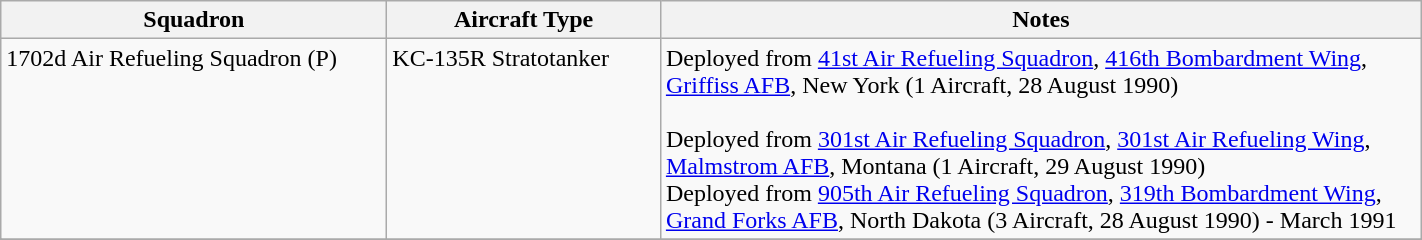<table class="wikitable">
<tr>
<th scope="col" width="250">Squadron</th>
<th scope="col" width="175">Aircraft Type</th>
<th scope="col" width="500">Notes</th>
</tr>
<tr valign="top">
<td>1702d Air Refueling Squadron (P)</td>
<td>KC-135R Stratotanker</td>
<td>Deployed from <a href='#'>41st Air Refueling Squadron</a>, <a href='#'>416th Bombardment Wing</a>, <a href='#'>Griffiss AFB</a>, New York (1 Aircraft, 28 August 1990)<br><br>Deployed from <a href='#'>301st Air Refueling Squadron</a>, <a href='#'>301st Air Refueling Wing</a>, <a href='#'>Malmstrom AFB</a>, Montana (1 Aircraft, 29 August 1990)<br>
Deployed from <a href='#'>905th Air Refueling Squadron</a>, <a href='#'>319th Bombardment Wing</a>, <a href='#'>Grand Forks AFB</a>, North Dakota (3 Aircraft, 28 August 1990) - March 1991</td>
</tr>
<tr>
</tr>
<tr>
</tr>
</table>
